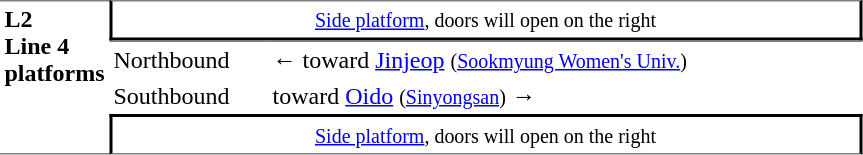<table table border=0 cellspacing=0 cellpadding=3>
<tr>
<td style="border-top:solid 1px gray;border-bottom:solid 1px gray;" width=50 rowspan=10 valign=top><strong>L2<br>Line 4 platforms</strong></td>
<td style="border-top:solid 1px gray;border-right:solid 2px black;border-left:solid 2px black;border-bottom:solid 2px black;text-align:center;" colspan=2><small><a href='#'>Side platform</a>, doors will open on the right</small></td>
</tr>
<tr>
<td style="border-bottom:solid 0px gray;border-top:solid 1px gray;" width=100>Northbound</td>
<td style="border-bottom:solid 0px gray;border-top:solid 1px gray;" width=390>←  toward <a href='#'>Jinjeop</a> <small>(<a href='#'>Sookmyung Women's Univ.</a>)</small></td>
</tr>
<tr>
<td>Southbound</td>
<td>  toward <a href='#'>Oido</a> <small>(<a href='#'>Sinyongsan</a>)</small> →</td>
</tr>
<tr>
<td style="border-top:solid 2px black;border-right:solid 2px black;border-left:solid 2px black;border-bottom:solid 1px gray;text-align:center;" colspan=2><small><a href='#'>Side platform</a>, doors will open on the right</small></td>
</tr>
</table>
